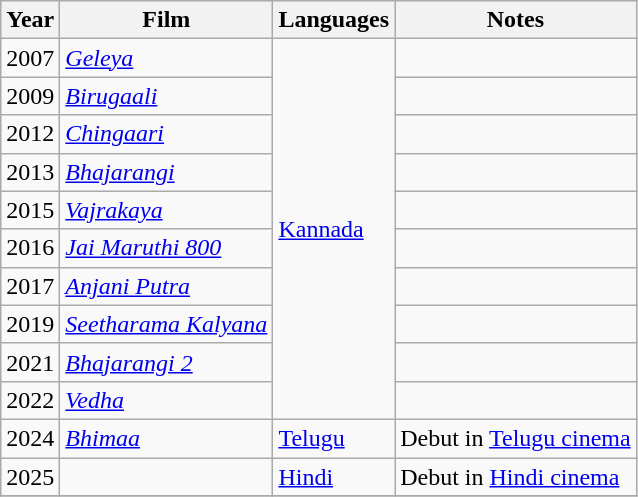<table class="wikitable">
<tr>
<th>Year</th>
<th>Film</th>
<th>Languages</th>
<th>Notes</th>
</tr>
<tr>
<td>2007</td>
<td><em><a href='#'>Geleya</a></em></td>
<td rowspan="10"><a href='#'>Kannada</a></td>
<td></td>
</tr>
<tr>
<td>2009</td>
<td><em><a href='#'>Birugaali</a></em></td>
<td></td>
</tr>
<tr>
<td>2012</td>
<td><em><a href='#'>Chingaari</a></em></td>
<td></td>
</tr>
<tr>
<td>2013</td>
<td><em><a href='#'>Bhajarangi</a></em></td>
<td></td>
</tr>
<tr>
<td>2015</td>
<td><em><a href='#'>Vajrakaya</a></em></td>
<td></td>
</tr>
<tr>
<td>2016</td>
<td><em><a href='#'>Jai Maruthi 800</a></em></td>
<td></td>
</tr>
<tr>
<td>2017</td>
<td><em><a href='#'>Anjani Putra</a></em></td>
<td></td>
</tr>
<tr>
<td>2019</td>
<td><em><a href='#'>Seetharama Kalyana</a></em></td>
<td></td>
</tr>
<tr>
<td>2021</td>
<td><em><a href='#'>Bhajarangi 2</a></em></td>
<td></td>
</tr>
<tr>
<td>2022</td>
<td><em><a href='#'>Vedha</a></em></td>
<td></td>
</tr>
<tr>
<td>2024</td>
<td><em><a href='#'>Bhimaa</a></em></td>
<td><a href='#'>Telugu</a></td>
<td>Debut in <a href='#'>Telugu cinema</a></td>
</tr>
<tr>
<td>2025</td>
<td></td>
<td><a href='#'>Hindi</a></td>
<td>Debut in <a href='#'>Hindi cinema</a></td>
</tr>
<tr>
</tr>
</table>
